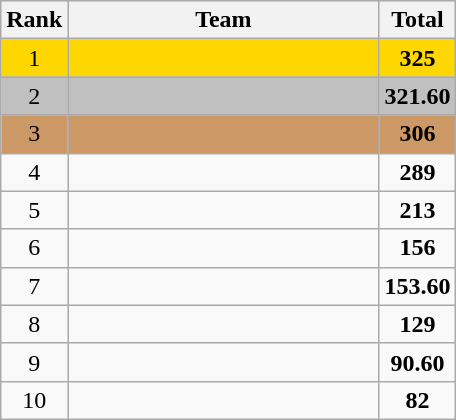<table class="wikitable" style="text-align: center">
<tr bgcolor="#efefef">
<th>Rank</th>
<th width=200px>Team</th>
<th>Total</th>
</tr>
<tr bgcolor=gold>
<td>1</td>
<td align=left></td>
<td><strong>325</strong></td>
</tr>
<tr bgcolor=silver>
<td>2</td>
<td align=left></td>
<td><strong>321.60</strong></td>
</tr>
<tr bgcolor=#cc9966>
<td>3</td>
<td align=left></td>
<td><strong>306</strong></td>
</tr>
<tr>
<td>4</td>
<td align=left><strong></strong></td>
<td><strong>289</strong></td>
</tr>
<tr>
<td>5</td>
<td align=left></td>
<td><strong>213</strong></td>
</tr>
<tr>
<td>6</td>
<td align=left><em></em></td>
<td><strong>156</strong></td>
</tr>
<tr>
<td>7</td>
<td align=left></td>
<td><strong>153.60</strong></td>
</tr>
<tr>
<td>8</td>
<td align=left></td>
<td><strong>129</strong></td>
</tr>
<tr>
<td>9</td>
<td align=left><em></em></td>
<td><strong>90.60</strong></td>
</tr>
<tr>
<td>10</td>
<td align=left><em></em></td>
<td><strong>82</strong></td>
</tr>
</table>
